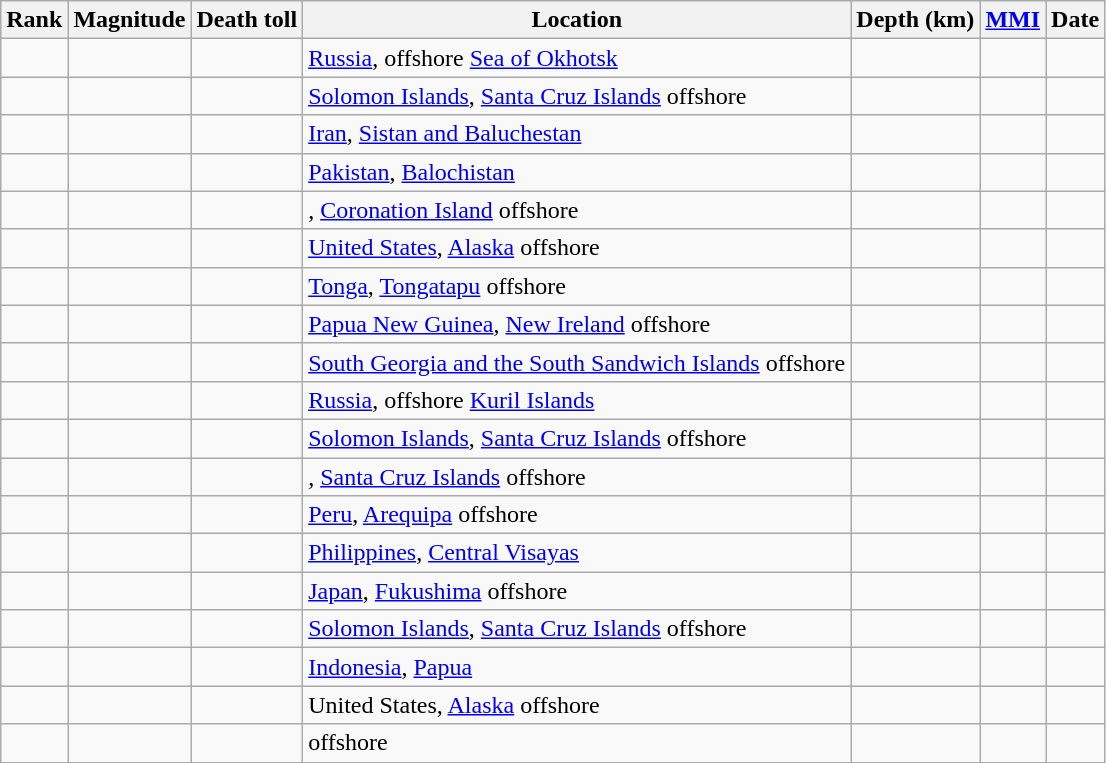<table class="sortable wikitable" style="font-size:100%;">
<tr>
<th>Rank</th>
<th>Magnitude</th>
<th>Death toll</th>
<th>Location</th>
<th>Depth (km)</th>
<th><a href='#'>MMI</a></th>
<th>Date</th>
</tr>
<tr>
<td></td>
<td></td>
<td></td>
<td> <a href='#'>Russia</a>, offshore <a href='#'>Sea of Okhotsk</a></td>
<td></td>
<td></td>
<td></td>
</tr>
<tr>
<td></td>
<td></td>
<td></td>
<td> <a href='#'>Solomon Islands</a>, <a href='#'>Santa Cruz Islands</a> offshore</td>
<td></td>
<td></td>
<td></td>
</tr>
<tr>
<td></td>
<td></td>
<td></td>
<td> <a href='#'>Iran</a>, <a href='#'>Sistan and Baluchestan</a></td>
<td></td>
<td></td>
<td></td>
</tr>
<tr>
<td></td>
<td></td>
<td></td>
<td> <a href='#'>Pakistan</a>, <a href='#'>Balochistan</a></td>
<td></td>
<td></td>
<td></td>
</tr>
<tr>
<td></td>
<td></td>
<td></td>
<td>, <a href='#'>Coronation Island</a> offshore</td>
<td></td>
<td></td>
<td></td>
</tr>
<tr>
<td></td>
<td></td>
<td></td>
<td> <a href='#'>United States</a>, <a href='#'>Alaska</a> offshore</td>
<td></td>
<td></td>
<td></td>
</tr>
<tr>
<td></td>
<td></td>
<td></td>
<td> <a href='#'>Tonga</a>, <a href='#'>Tongatapu</a> offshore</td>
<td></td>
<td></td>
<td></td>
</tr>
<tr>
<td></td>
<td></td>
<td></td>
<td> <a href='#'>Papua New Guinea</a>, <a href='#'>New Ireland</a> offshore</td>
<td></td>
<td></td>
<td></td>
</tr>
<tr>
<td></td>
<td></td>
<td></td>
<td> <a href='#'>South Georgia and the South Sandwich Islands</a> offshore</td>
<td></td>
<td></td>
<td></td>
</tr>
<tr>
<td></td>
<td></td>
<td></td>
<td> <a href='#'>Russia</a>, offshore <a href='#'>Kuril Islands</a></td>
<td></td>
<td></td>
<td></td>
</tr>
<tr>
<td></td>
<td></td>
<td></td>
<td> <a href='#'>Solomon Islands</a>, <a href='#'>Santa Cruz Islands</a> offshore</td>
<td></td>
<td></td>
<td></td>
</tr>
<tr>
<td></td>
<td></td>
<td></td>
<td>, <a href='#'>Santa Cruz Islands</a> offshore</td>
<td></td>
<td></td>
<td></td>
</tr>
<tr>
<td></td>
<td></td>
<td></td>
<td> <a href='#'>Peru</a>, <a href='#'>Arequipa</a> offshore</td>
<td></td>
<td></td>
<td></td>
</tr>
<tr>
<td></td>
<td></td>
<td></td>
<td> <a href='#'>Philippines</a>, <a href='#'>Central Visayas</a></td>
<td></td>
<td></td>
<td></td>
</tr>
<tr>
<td></td>
<td></td>
<td></td>
<td> <a href='#'>Japan</a>, <a href='#'>Fukushima</a> offshore</td>
<td></td>
<td></td>
<td></td>
</tr>
<tr>
<td></td>
<td></td>
<td></td>
<td> <a href='#'>Solomon Islands</a>, <a href='#'>Santa Cruz Islands</a> offshore</td>
<td></td>
<td></td>
<td></td>
</tr>
<tr>
<td></td>
<td></td>
<td></td>
<td> <a href='#'>Indonesia</a>, <a href='#'>Papua</a></td>
<td></td>
<td></td>
<td></td>
</tr>
<tr>
<td></td>
<td></td>
<td></td>
<td> United States, <a href='#'>Alaska</a> offshore</td>
<td></td>
<td></td>
<td></td>
</tr>
<tr>
<td></td>
<td></td>
<td></td>
<td> offshore</td>
<td></td>
<td></td>
<td></td>
</tr>
</table>
